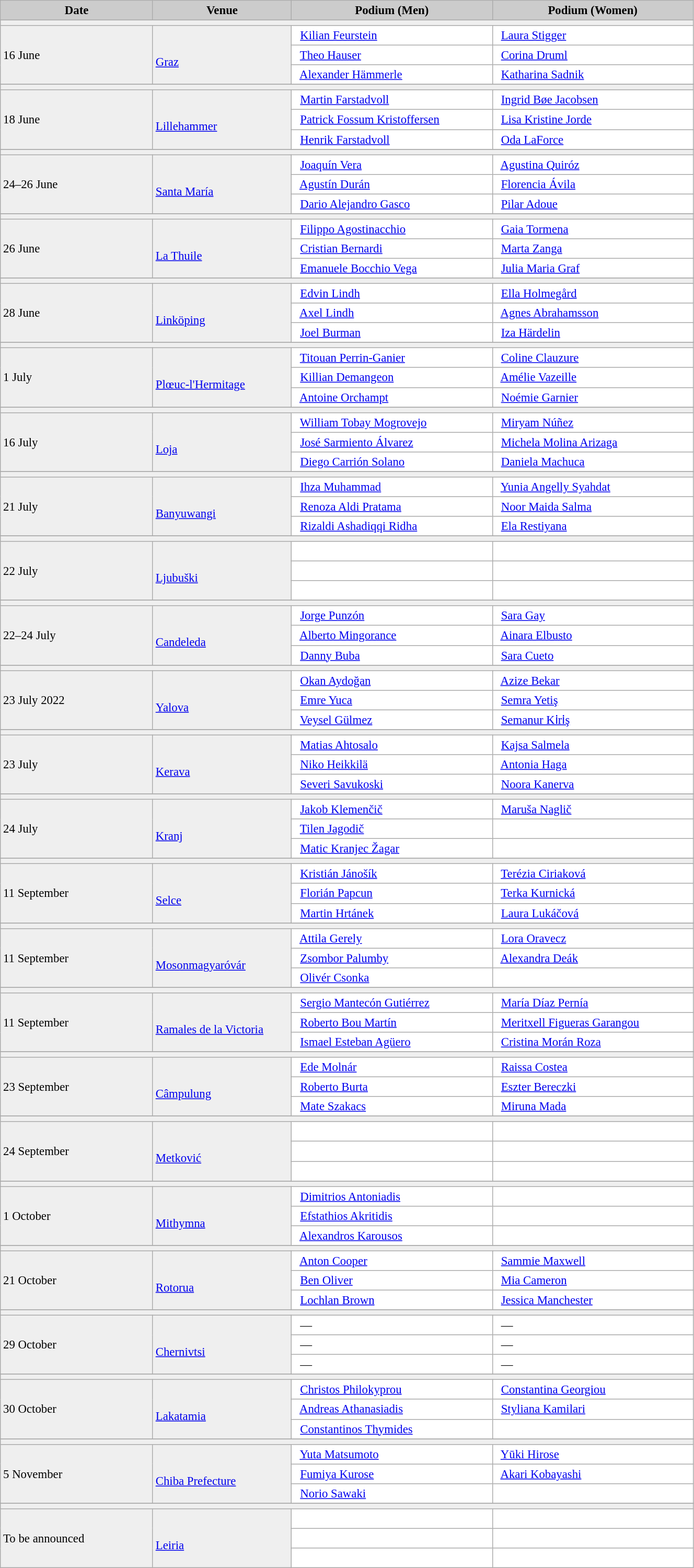<table class="wikitable" width=70% bgcolor="#f7f8ff" cellpadding="3" cellspacing="0" border="1" style="font-size: 95%; border: gray solid 1px; border-collapse: collapse;">
<tr bgcolor="#CCCCCC">
<td align="center"><strong>Date</strong></td>
<td width=20% align="center"><strong>Venue</strong></td>
<td width=29% align="center"><strong>Podium (Men)</strong></td>
<td width=29% align="center"><strong>Podium (Women)</strong></td>
</tr>
<tr bgcolor="#EFEFEF">
<td colspan=4></td>
</tr>
<tr bgcolor="#EFEFEF">
<td rowspan=3>16 June</td>
<td rowspan=3><br><a href='#'>Graz</a></td>
<td bgcolor="#ffffff">   <a href='#'>Kilian Feurstein</a></td>
<td bgcolor="#ffffff">   <a href='#'>Laura Stigger</a></td>
</tr>
<tr>
<td bgcolor="#ffffff">   <a href='#'>Theo Hauser</a></td>
<td bgcolor="#ffffff">   <a href='#'>Corina Druml</a></td>
</tr>
<tr>
<td bgcolor="#ffffff">   <a href='#'>Alexander Hämmerle</a></td>
<td bgcolor="#ffffff">   <a href='#'>Katharina Sadnik</a></td>
</tr>
<tr>
</tr>
<tr bgcolor="#EFEFEF">
<td colspan=4></td>
</tr>
<tr bgcolor="#EFEFEF">
<td rowspan=3>18 June</td>
<td rowspan=3><br><a href='#'>Lillehammer</a></td>
<td bgcolor="#ffffff">   <a href='#'>Martin Farstadvoll</a></td>
<td bgcolor="#ffffff">   <a href='#'>Ingrid Bøe Jacobsen</a></td>
</tr>
<tr>
<td bgcolor="#ffffff">   <a href='#'>Patrick Fossum Kristoffersen</a></td>
<td bgcolor="#ffffff">   <a href='#'>Lisa Kristine Jorde</a></td>
</tr>
<tr>
<td bgcolor="#ffffff">   <a href='#'>Henrik Farstadvoll</a></td>
<td bgcolor="#ffffff">   <a href='#'>Oda LaForce</a></td>
</tr>
<tr>
</tr>
<tr bgcolor="#EFEFEF">
<td colspan=4></td>
</tr>
<tr bgcolor="#EFEFEF">
<td rowspan=3>24–26 June</td>
<td rowspan=3><br><a href='#'>Santa María</a></td>
<td bgcolor="#ffffff">   <a href='#'>Joaquín Vera</a></td>
<td bgcolor="#ffffff">   <a href='#'>Agustina Quiróz</a></td>
</tr>
<tr>
<td bgcolor="#ffffff">   <a href='#'>Agustín Durán</a></td>
<td bgcolor="#ffffff">   <a href='#'>Florencia Ávila</a></td>
</tr>
<tr>
<td bgcolor="#ffffff">   <a href='#'>Dario Alejandro Gasco</a></td>
<td bgcolor="#ffffff">   <a href='#'>Pilar Adoue</a></td>
</tr>
<tr>
</tr>
<tr bgcolor="#EFEFEF">
<td colspan=4></td>
</tr>
<tr bgcolor="#EFEFEF">
<td rowspan=3>26 June</td>
<td rowspan=3><br><a href='#'>La Thuile</a></td>
<td bgcolor="#ffffff">   <a href='#'>Filippo Agostinacchio</a></td>
<td bgcolor="#ffffff">   <a href='#'>Gaia Tormena</a></td>
</tr>
<tr>
<td bgcolor="#ffffff">   <a href='#'>Cristian Bernardi</a></td>
<td bgcolor="#ffffff">   <a href='#'>Marta Zanga</a></td>
</tr>
<tr>
<td bgcolor="#ffffff">   <a href='#'>Emanuele Bocchio Vega</a></td>
<td bgcolor="#ffffff">   <a href='#'>Julia Maria Graf</a></td>
</tr>
<tr>
</tr>
<tr bgcolor="#EFEFEF">
<td colspan=4></td>
</tr>
<tr bgcolor="#EFEFEF">
<td rowspan=3>28 June</td>
<td rowspan=3><br><a href='#'>Linköping</a></td>
<td bgcolor="#ffffff">   <a href='#'>Edvin Lindh</a></td>
<td bgcolor="#ffffff">   <a href='#'>Ella Holmegård</a></td>
</tr>
<tr>
<td bgcolor="#ffffff">   <a href='#'>Axel Lindh</a></td>
<td bgcolor="#ffffff">   <a href='#'>Agnes Abrahamsson</a></td>
</tr>
<tr>
<td bgcolor="#ffffff">   <a href='#'>Joel Burman</a></td>
<td bgcolor="#ffffff">   <a href='#'>Iza Härdelin</a></td>
</tr>
<tr>
</tr>
<tr bgcolor="#EFEFEF">
<td colspan=4></td>
</tr>
<tr bgcolor="#EFEFEF">
<td rowspan=3>1 July</td>
<td rowspan=3><br><a href='#'>Plœuc-l'Hermitage</a></td>
<td bgcolor="#ffffff">   <a href='#'>Titouan Perrin-Ganier</a></td>
<td bgcolor="#ffffff">   <a href='#'>Coline Clauzure</a></td>
</tr>
<tr>
<td bgcolor="#ffffff">   <a href='#'>Killian Demangeon</a></td>
<td bgcolor="#ffffff">   <a href='#'>Amélie Vazeille</a></td>
</tr>
<tr>
<td bgcolor="#ffffff">   <a href='#'>Antoine Orchampt</a></td>
<td bgcolor="#ffffff">   <a href='#'>Noémie Garnier</a></td>
</tr>
<tr>
</tr>
<tr bgcolor="#EFEFEF">
<td colspan=4></td>
</tr>
<tr bgcolor="#EFEFEF">
<td rowspan=3>16 July</td>
<td rowspan=3><br><a href='#'>Loja</a></td>
<td bgcolor="#ffffff">   <a href='#'>William Tobay Mogrovejo</a></td>
<td bgcolor="#ffffff">   <a href='#'>Miryam Núñez</a></td>
</tr>
<tr>
<td bgcolor="#ffffff">   <a href='#'>José Sarmiento Álvarez</a></td>
<td bgcolor="#ffffff">   <a href='#'>Michela Molina Arizaga</a></td>
</tr>
<tr>
<td bgcolor="#ffffff">   <a href='#'>Diego Carrión Solano</a></td>
<td bgcolor="#ffffff">   <a href='#'>Daniela Machuca</a></td>
</tr>
<tr>
</tr>
<tr bgcolor="#EFEFEF">
<td colspan=4></td>
</tr>
<tr bgcolor="#EFEFEF">
<td rowspan=3>21 July</td>
<td rowspan=3><br><a href='#'>Banyuwangi</a></td>
<td bgcolor="#ffffff">   <a href='#'>Ihza Muhammad</a></td>
<td bgcolor="#ffffff">   <a href='#'>Yunia Angelly Syahdat</a></td>
</tr>
<tr>
<td bgcolor="#ffffff">   <a href='#'>Renoza Aldi Pratama</a></td>
<td bgcolor="#ffffff">   <a href='#'>Noor Maida Salma</a></td>
</tr>
<tr>
<td bgcolor="#ffffff">   <a href='#'>Rizaldi Ashadiqqi Ridha</a></td>
<td bgcolor="#ffffff">   <a href='#'>Ela Restiyana</a></td>
</tr>
<tr>
</tr>
<tr bgcolor="#EFEFEF">
<td colspan=4></td>
</tr>
<tr bgcolor="#EFEFEF">
<td rowspan=3>22 July</td>
<td rowspan=3><br><a href='#'>Ljubuški</a></td>
<td bgcolor="#ffffff">  </td>
<td bgcolor="#ffffff">  </td>
</tr>
<tr>
<td bgcolor="#ffffff">  </td>
<td bgcolor="#ffffff">  </td>
</tr>
<tr>
<td bgcolor="#ffffff">  </td>
<td bgcolor="#ffffff">  </td>
</tr>
<tr>
</tr>
<tr bgcolor="#EFEFEF">
<td colspan=4></td>
</tr>
<tr bgcolor="#EFEFEF">
<td rowspan=3>22–24 July</td>
<td rowspan=3><br><a href='#'>Candeleda</a></td>
<td bgcolor="#ffffff">   <a href='#'>Jorge Punzón</a></td>
<td bgcolor="#ffffff">   <a href='#'>Sara Gay</a></td>
</tr>
<tr>
<td bgcolor="#ffffff">   <a href='#'>Alberto Mingorance</a></td>
<td bgcolor="#ffffff">   <a href='#'>Ainara Elbusto</a></td>
</tr>
<tr>
<td bgcolor="#ffffff">   <a href='#'>Danny Buba</a></td>
<td bgcolor="#ffffff">   <a href='#'>Sara Cueto</a></td>
</tr>
<tr>
</tr>
<tr bgcolor="#EFEFEF">
<td colspan=4></td>
</tr>
<tr bgcolor="#EFEFEF">
<td rowspan=3>23 July 2022</td>
<td rowspan=3><br><a href='#'>Yalova</a></td>
<td bgcolor="#ffffff">   <a href='#'>Okan Aydoğan</a></td>
<td bgcolor="#ffffff">   <a href='#'>Azize Bekar</a></td>
</tr>
<tr>
<td bgcolor="#ffffff">   <a href='#'>Emre Yuca</a></td>
<td bgcolor="#ffffff">   <a href='#'>Semra Yetiş</a></td>
</tr>
<tr>
<td bgcolor="#ffffff">   <a href='#'>Veysel Gülmez</a></td>
<td bgcolor="#ffffff">   <a href='#'>Semanur Ki̇ri̇ş</a></td>
</tr>
<tr>
</tr>
<tr bgcolor="#EFEFEF">
<td colspan=4></td>
</tr>
<tr bgcolor="#EFEFEF">
<td rowspan=3>23 July</td>
<td rowspan=3><br><a href='#'>Kerava</a></td>
<td bgcolor="#ffffff">   <a href='#'>Matias Ahtosalo</a></td>
<td bgcolor="#ffffff">   <a href='#'>Kajsa Salmela</a></td>
</tr>
<tr>
<td bgcolor="#ffffff">   <a href='#'>Niko Heikkilä</a></td>
<td bgcolor="#ffffff">   <a href='#'>Antonia Haga</a></td>
</tr>
<tr>
<td bgcolor="#ffffff">   <a href='#'>Severi Savukoski</a></td>
<td bgcolor="#ffffff">   <a href='#'>Noora Kanerva</a></td>
</tr>
<tr>
</tr>
<tr bgcolor="#EFEFEF">
<td colspan=4></td>
</tr>
<tr bgcolor="#EFEFEF">
<td rowspan=3>24 July</td>
<td rowspan=3><br><a href='#'>Kranj</a></td>
<td bgcolor="#ffffff">   <a href='#'>Jakob Klemenčič</a></td>
<td bgcolor="#ffffff">   <a href='#'>Maruša Naglič</a></td>
</tr>
<tr>
<td bgcolor="#ffffff">   <a href='#'>Tilen Jagodič</a></td>
<td bgcolor="#ffffff">  </td>
</tr>
<tr>
<td bgcolor="#ffffff">   <a href='#'>Matic Kranjec Žagar</a></td>
<td bgcolor="#ffffff">  </td>
</tr>
<tr>
</tr>
<tr bgcolor="#EFEFEF">
<td colspan=4></td>
</tr>
<tr bgcolor="#EFEFEF">
<td rowspan=3>11 September</td>
<td rowspan=3><br><a href='#'>Selce</a></td>
<td bgcolor="#ffffff">   <a href='#'>Kristián Jánošík</a></td>
<td bgcolor="#ffffff">   <a href='#'>Terézia Ciriaková</a></td>
</tr>
<tr>
<td bgcolor="#ffffff">   <a href='#'>Florián Papcun</a></td>
<td bgcolor="#ffffff">   <a href='#'>Terka Kurnická</a></td>
</tr>
<tr>
<td bgcolor="#ffffff">   <a href='#'>Martin Hrtánek</a></td>
<td bgcolor="#ffffff">   <a href='#'>Laura Lukáčová</a></td>
</tr>
<tr>
</tr>
<tr bgcolor="#EFEFEF">
<td colspan=4></td>
</tr>
<tr bgcolor="#EFEFEF">
<td rowspan=3>11 September</td>
<td rowspan=3><br><a href='#'>Mosonmagyaróvár</a></td>
<td bgcolor="#ffffff">   <a href='#'>Attila Gerely</a></td>
<td bgcolor="#ffffff">   <a href='#'>Lora Oravecz</a></td>
</tr>
<tr>
<td bgcolor="#ffffff">   <a href='#'>Zsombor Palumby</a></td>
<td bgcolor="#ffffff">   <a href='#'>Alexandra Deák</a></td>
</tr>
<tr>
<td bgcolor="#ffffff">   <a href='#'>Olivér Csonka</a></td>
<td bgcolor="#ffffff">  </td>
</tr>
<tr>
</tr>
<tr bgcolor="#EFEFEF">
<td colspan=4></td>
</tr>
<tr bgcolor="#EFEFEF">
<td rowspan=3>11 September</td>
<td rowspan=3><br><a href='#'>Ramales de la Victoria</a></td>
<td bgcolor="#ffffff">   <a href='#'>Sergio Mantecón Gutiérrez</a></td>
<td bgcolor="#ffffff">   <a href='#'>María Díaz Pernía</a></td>
</tr>
<tr>
<td bgcolor="#ffffff">   <a href='#'>Roberto Bou Martín</a></td>
<td bgcolor="#ffffff">   <a href='#'>Meritxell Figueras Garangou</a></td>
</tr>
<tr>
<td bgcolor="#ffffff">   <a href='#'>Ismael Esteban Agüero</a></td>
<td bgcolor="#ffffff">   <a href='#'>Cristina Morán Roza</a></td>
</tr>
<tr>
</tr>
<tr bgcolor="#EFEFEF">
<td colspan=4></td>
</tr>
<tr bgcolor="#EFEFEF">
<td rowspan=3>23 September</td>
<td rowspan=3><br><a href='#'>Câmpulung</a></td>
<td bgcolor="#ffffff">   <a href='#'>Ede Molnár</a></td>
<td bgcolor="#ffffff">   <a href='#'>Raissa Costea</a></td>
</tr>
<tr>
<td bgcolor="#ffffff">   <a href='#'>Roberto Burta</a></td>
<td bgcolor="#ffffff">   <a href='#'>Eszter Bereczki</a></td>
</tr>
<tr>
<td bgcolor="#ffffff">   <a href='#'>Mate Szakacs</a></td>
<td bgcolor="#ffffff">   <a href='#'>Miruna Mada</a></td>
</tr>
<tr>
</tr>
<tr bgcolor="#EFEFEF">
<td colspan=4></td>
</tr>
<tr bgcolor="#EFEFEF">
<td rowspan=3>24 September</td>
<td rowspan=3><br><a href='#'>Metković</a></td>
<td bgcolor="#ffffff">  </td>
<td bgcolor="#ffffff">  </td>
</tr>
<tr>
<td bgcolor="#ffffff">  </td>
<td bgcolor="#ffffff">  </td>
</tr>
<tr>
<td bgcolor="#ffffff">  </td>
<td bgcolor="#ffffff">  </td>
</tr>
<tr>
</tr>
<tr bgcolor="#EFEFEF">
<td colspan=4></td>
</tr>
<tr bgcolor="#EFEFEF">
<td rowspan=3>1 October</td>
<td rowspan=3><br><a href='#'>Mithymna</a></td>
<td bgcolor="#ffffff">   <a href='#'>Dimitrios Antoniadis</a></td>
<td bgcolor="#ffffff">  </td>
</tr>
<tr>
<td bgcolor="#ffffff">   <a href='#'>Efstathios Akritidis</a></td>
<td bgcolor="#ffffff">  </td>
</tr>
<tr>
<td bgcolor="#ffffff">   <a href='#'>Alexandros Karousos</a></td>
<td bgcolor="#ffffff">  </td>
</tr>
<tr>
</tr>
<tr bgcolor="#EFEFEF">
<td colspan=4></td>
</tr>
<tr bgcolor="#EFEFEF">
<td rowspan=3>21 October</td>
<td rowspan=3><br><a href='#'>Rotorua</a></td>
<td bgcolor="#ffffff">   <a href='#'>Anton Cooper</a></td>
<td bgcolor="#ffffff">   <a href='#'>Sammie Maxwell</a></td>
</tr>
<tr>
<td bgcolor="#ffffff">   <a href='#'>Ben Oliver</a></td>
<td bgcolor="#ffffff">   <a href='#'>Mia Cameron</a></td>
</tr>
<tr>
<td bgcolor="#ffffff">   <a href='#'>Lochlan Brown</a></td>
<td bgcolor="#ffffff">   <a href='#'>Jessica Manchester</a></td>
</tr>
<tr>
</tr>
<tr bgcolor="#EFEFEF">
<td colspan=4></td>
</tr>
<tr bgcolor="#EFEFEF">
<td rowspan=3>29 October</td>
<td rowspan=3><br><a href='#'>Chernivtsi</a></td>
<td bgcolor="#ffffff">   —</td>
<td bgcolor="#ffffff">   —</td>
</tr>
<tr>
<td bgcolor="#ffffff">   —</td>
<td bgcolor="#ffffff">   —</td>
</tr>
<tr>
<td bgcolor="#ffffff">   —</td>
<td bgcolor="#ffffff">   —</td>
</tr>
<tr>
</tr>
<tr bgcolor="#EFEFEF">
<td colspan=4></td>
</tr>
<tr bgcolor="#EFEFEF">
<td rowspan=3>30 October</td>
<td rowspan=3><br><a href='#'>Lakatamia</a></td>
<td bgcolor="#ffffff">   <a href='#'>Christos Philokyprou</a></td>
<td bgcolor="#ffffff">   <a href='#'>Constantina Georgiou</a></td>
</tr>
<tr>
<td bgcolor="#ffffff">   <a href='#'>Andreas Athanasiadis</a></td>
<td bgcolor="#ffffff">   <a href='#'>Styliana Kamilari</a></td>
</tr>
<tr>
<td bgcolor="#ffffff">   <a href='#'>Constantinos Thymides</a></td>
<td bgcolor="#ffffff">  </td>
</tr>
<tr>
</tr>
<tr bgcolor="#EFEFEF">
<td colspan=4></td>
</tr>
<tr bgcolor="#EFEFEF">
<td rowspan=3>5 November</td>
<td rowspan=3><br><a href='#'>Chiba Prefecture</a></td>
<td bgcolor="#ffffff">   <a href='#'>Yuta Matsumoto</a></td>
<td bgcolor="#ffffff">   <a href='#'>Yūki Hirose</a></td>
</tr>
<tr>
<td bgcolor="#ffffff">   <a href='#'>Fumiya Kurose</a></td>
<td bgcolor="#ffffff">   <a href='#'>Akari Kobayashi</a></td>
</tr>
<tr>
<td bgcolor="#ffffff">   <a href='#'>Norio Sawaki</a></td>
<td bgcolor="#ffffff">  </td>
</tr>
<tr>
</tr>
<tr bgcolor="#EFEFEF">
<td colspan=4></td>
</tr>
<tr bgcolor="#EFEFEF">
<td rowspan=3>To be announced</td>
<td rowspan=3><br><a href='#'>Leiria</a></td>
<td bgcolor="#ffffff">  </td>
<td bgcolor="#ffffff">  </td>
</tr>
<tr>
<td bgcolor="#ffffff">  </td>
<td bgcolor="#ffffff">  </td>
</tr>
<tr>
<td bgcolor="#ffffff">  </td>
<td bgcolor="#ffffff">  </td>
</tr>
</table>
